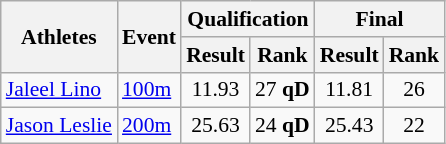<table class="wikitable" border="1" style="font-size:90%">
<tr>
<th rowspan=2>Athletes</th>
<th rowspan=2>Event</th>
<th colspan=2>Qualification</th>
<th colspan=2>Final</th>
</tr>
<tr>
<th>Result</th>
<th>Rank</th>
<th>Result</th>
<th>Rank</th>
</tr>
<tr>
<td><a href='#'>Jaleel Lino</a></td>
<td><a href='#'>100m</a></td>
<td align=center>11.93</td>
<td align=center>27 <strong>qD</strong></td>
<td align=center>11.81</td>
<td align=center>26</td>
</tr>
<tr>
<td><a href='#'>Jason Leslie</a></td>
<td><a href='#'>200m</a></td>
<td align=center>25.63</td>
<td align=center>24 <strong>qD</strong></td>
<td align=center>25.43</td>
<td align=center>22</td>
</tr>
</table>
